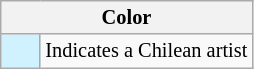<table class="wikitable" style="font-size:85%; text-align:center;">
<tr>
<th colspan="2">Color</th>
</tr>
<tr>
<td style="background:#D0F2FF; width:20px;"></td>
<td>Indicates a Chilean artist</td>
</tr>
</table>
